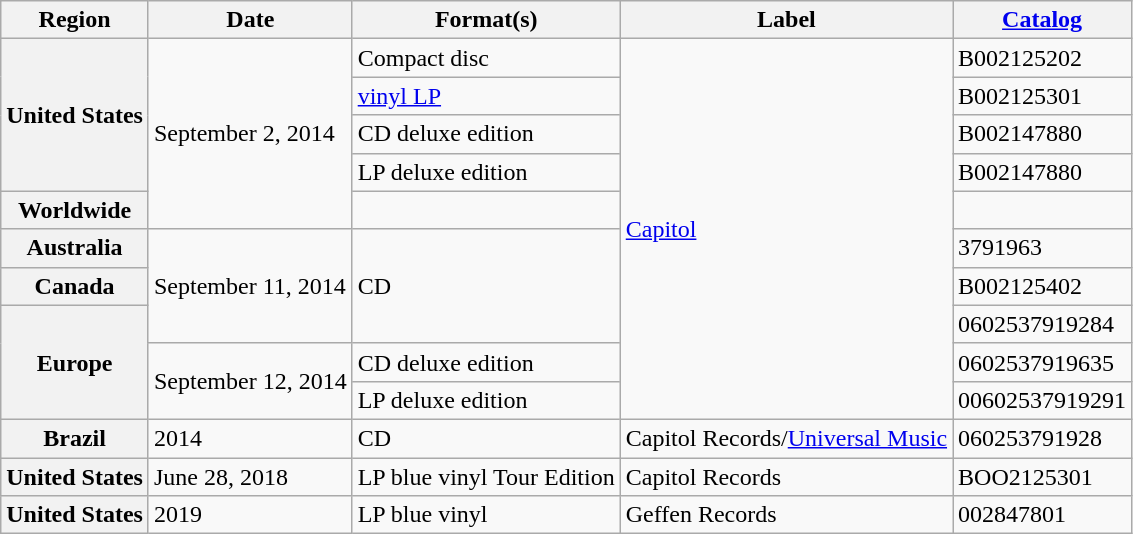<table class="wikitable plainrowheaders">
<tr>
<th scope="col">Region</th>
<th scope="col">Date</th>
<th scope="col">Format(s)</th>
<th scope="col">Label</th>
<th scope="col"><a href='#'>Catalog</a></th>
</tr>
<tr>
<th scope="rowgroup" rowspan="4">United States</th>
<td rowspan="5">September 2, 2014</td>
<td>Compact disc</td>
<td rowspan="10"><a href='#'>Capitol</a></td>
<td>B002125202</td>
</tr>
<tr>
<td><a href='#'>vinyl LP</a></td>
<td>B002125301</td>
</tr>
<tr>
<td>CD deluxe edition</td>
<td>B002147880</td>
</tr>
<tr>
<td>LP deluxe edition</td>
<td>B002147880</td>
</tr>
<tr>
<th scope="row">Worldwide</th>
<td></td>
<td></td>
</tr>
<tr>
<th scope="row">Australia</th>
<td rowspan="3">September 11, 2014</td>
<td rowspan="3">CD</td>
<td>3791963</td>
</tr>
<tr>
<th scope="row">Canada</th>
<td>B002125402</td>
</tr>
<tr>
<th scope="rowgroup" rowspan="3">Europe</th>
<td>0602537919284</td>
</tr>
<tr>
<td rowspan="2">September 12, 2014</td>
<td>CD deluxe edition</td>
<td>0602537919635</td>
</tr>
<tr>
<td>LP deluxe edition</td>
<td>00602537919291</td>
</tr>
<tr>
<th scope="row">Brazil</th>
<td>2014</td>
<td>CD</td>
<td>Capitol Records/<a href='#'>Universal Music</a></td>
<td>060253791928</td>
</tr>
<tr>
<th scope="row">United States</th>
<td>June 28, 2018</td>
<td>LP blue vinyl Tour Edition</td>
<td>Capitol Records</td>
<td>BOO2125301</td>
</tr>
<tr>
<th scope="row">United States</th>
<td>2019</td>
<td>LP blue vinyl</td>
<td>Geffen Records</td>
<td>002847801</td>
</tr>
</table>
